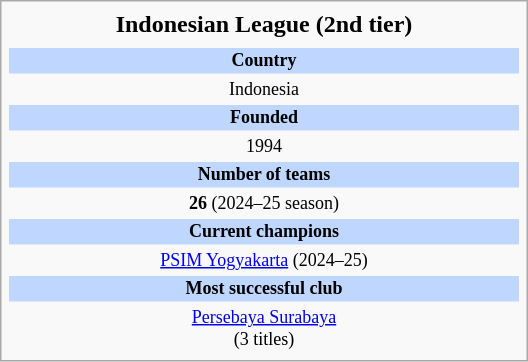<table class="infobox football" style="width: 22em; text-align: center;">
<tr>
<th style="font-size: 16px;">Indonesian League (2nd tier)</th>
</tr>
<tr>
<th style="font-size: 12px;"></th>
</tr>
<tr>
<td style="font-size: 12px; background: #BFD7FF;"><strong>Country</strong></td>
</tr>
<tr>
<td style="font-size: 12px;">Indonesia<br></td>
</tr>
<tr>
<td style="font-size: 12px; background: #BFD7FF;"><strong>Founded</strong></td>
</tr>
<tr>
<td style="font-size: 12px;">1994</td>
</tr>
<tr>
<td style="font-size: 12px; background: #BFD7FF;"><strong>Number of teams</strong></td>
</tr>
<tr>
<td style="font-size: 12px;"><strong>26</strong> (2024–25 season)</td>
</tr>
<tr>
<td style="font-size: 12px; background: #BFD7FF;"><strong>Current champions</strong></td>
</tr>
<tr>
<td style="font-size: 12px;"><a href='#'>PSIM Yogyakarta</a> (2024–25)</td>
</tr>
<tr>
<td style="font-size: 12px; background: #BFD7FF;"><strong>Most successful club</strong></td>
</tr>
<tr>
<td style="font-size: 12px;"><a href='#'>Persebaya Surabaya</a><br>(3 titles)</td>
</tr>
</table>
